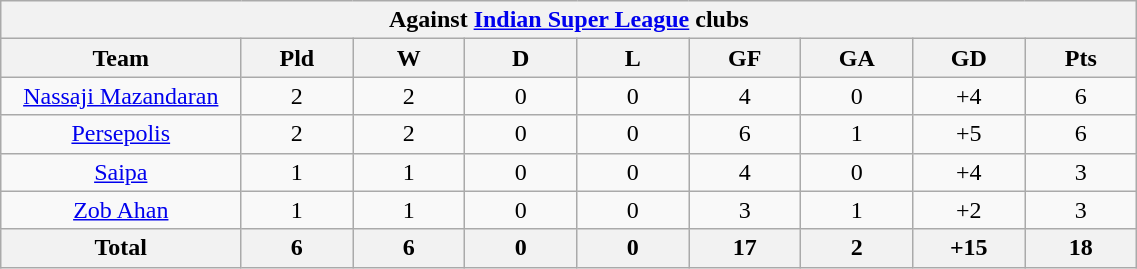<table class="wikitable" width="60%" style="text-align:center">
<tr>
<th colspan="9">Against <a href='#'>Indian Super League</a> clubs</th>
</tr>
<tr>
<th width="10%">Team</th>
<th width="5%">Pld</th>
<th width="5%">W</th>
<th width="5%">D</th>
<th width="5%">L</th>
<th width="5%">GF</th>
<th width="5%">GA</th>
<th width="5%">GD</th>
<th width="5%">Pts</th>
</tr>
<tr>
<td><a href='#'>Nassaji Mazandaran</a></td>
<td>2</td>
<td>2</td>
<td>0</td>
<td>0</td>
<td>4</td>
<td>0</td>
<td>+4</td>
<td>6</td>
</tr>
<tr>
<td><a href='#'>Persepolis</a></td>
<td>2</td>
<td>2</td>
<td>0</td>
<td>0</td>
<td>6</td>
<td>1</td>
<td>+5</td>
<td>6</td>
</tr>
<tr>
<td><a href='#'>Saipa</a></td>
<td>1</td>
<td>1</td>
<td>0</td>
<td>0</td>
<td>4</td>
<td>0</td>
<td>+4</td>
<td>3</td>
</tr>
<tr>
<td><a href='#'>Zob Ahan</a></td>
<td>1</td>
<td>1</td>
<td>0</td>
<td>0</td>
<td>3</td>
<td>1</td>
<td>+2</td>
<td>3</td>
</tr>
<tr>
<th>Total</th>
<th>6</th>
<th>6</th>
<th>0</th>
<th>0</th>
<th>17</th>
<th>2</th>
<th>+15</th>
<th>18</th>
</tr>
</table>
